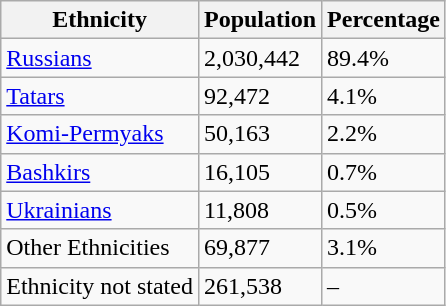<table class="wikitable">
<tr>
<th>Ethnicity</th>
<th>Population</th>
<th>Percentage</th>
</tr>
<tr>
<td><a href='#'>Russians</a></td>
<td>2,030,442</td>
<td>89.4%</td>
</tr>
<tr>
<td><a href='#'>Tatars</a></td>
<td>92,472</td>
<td>4.1%</td>
</tr>
<tr>
<td><a href='#'>Komi-Permyaks</a></td>
<td>50,163</td>
<td>2.2%</td>
</tr>
<tr>
<td><a href='#'>Bashkirs</a></td>
<td>16,105</td>
<td>0.7%</td>
</tr>
<tr>
<td><a href='#'>Ukrainians</a></td>
<td>11,808</td>
<td>0.5%</td>
</tr>
<tr>
<td>Other Ethnicities</td>
<td>69,877</td>
<td>3.1%</td>
</tr>
<tr>
<td>Ethnicity not stated</td>
<td>261,538</td>
<td>–</td>
</tr>
</table>
